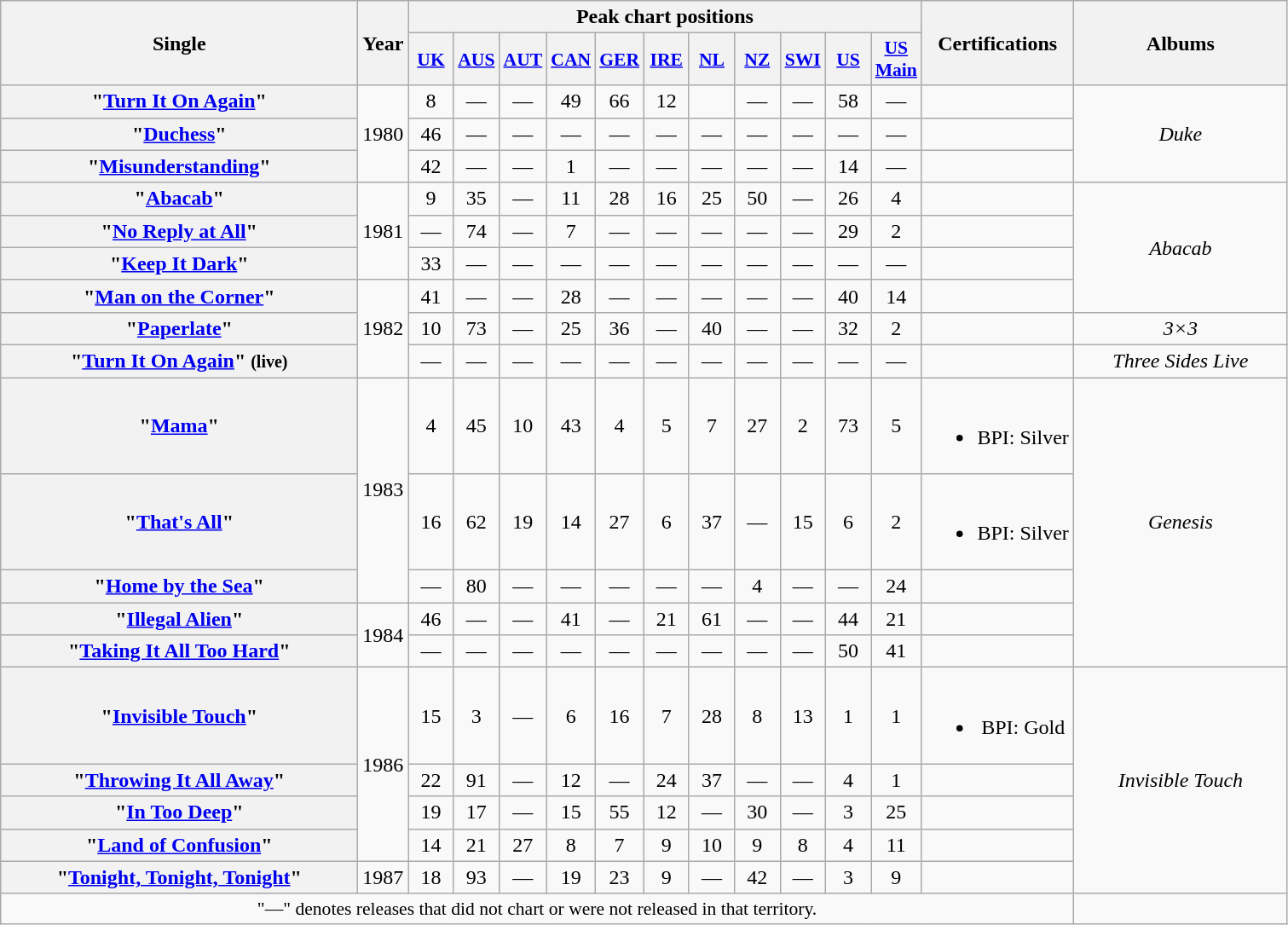<table class="wikitable plainrowheaders" style="text-align:center;">
<tr>
<th rowspan="2" scope="col" style="width:17em;">Single</th>
<th rowspan="2" scope="col" style="width:2em;">Year</th>
<th colspan="11">Peak chart positions</th>
<th rowspan="2">Certifications</th>
<th rowspan="2" style="width:10em;">Albums</th>
</tr>
<tr>
<th scope="col" style="width:2em;font-size:90%;"><a href='#'>UK</a><br></th>
<th scope="col" style="width:2em;font-size:90%;"><a href='#'>AUS</a><br></th>
<th scope="col" style="width:2em;font-size:90%;"><a href='#'>AUT</a><br></th>
<th scope="col" style="width:2em;font-size:90%;"><a href='#'>CAN</a><br></th>
<th scope="col" style="width:2em;font-size:90%;"><a href='#'>GER</a><br></th>
<th scope="col" style="width:2em;font-size:90%;"><a href='#'>IRE</a><br></th>
<th scope="col" style="width:2em;font-size:90%;"><a href='#'>NL</a><br></th>
<th scope="col" style="width:2em;font-size:90%;"><a href='#'>NZ</a><br></th>
<th scope="col" style="width:2em;font-size:90%;"><a href='#'>SWI</a><br></th>
<th scope="col" style="width:2em;font-size:90%;"><a href='#'>US</a><br></th>
<th scope="col" style="width:2em;font-size:90%;"><a href='#'>US Main</a><br></th>
</tr>
<tr>
<th scope="row">"<a href='#'>Turn It On Again</a>"</th>
<td rowspan="3">1980</td>
<td>8</td>
<td>—</td>
<td>—</td>
<td>49</td>
<td>66</td>
<td>12</td>
<td></td>
<td>—</td>
<td>—</td>
<td>58</td>
<td>—</td>
<td></td>
<td rowspan="3"><em>Duke</em></td>
</tr>
<tr>
<th scope="row">"<a href='#'>Duchess</a>"</th>
<td>46</td>
<td>—</td>
<td>—</td>
<td>—</td>
<td>—</td>
<td>—</td>
<td>—</td>
<td>—</td>
<td>—</td>
<td>—</td>
<td>—</td>
<td></td>
</tr>
<tr>
<th scope="row">"<a href='#'>Misunderstanding</a>"</th>
<td>42</td>
<td>—</td>
<td>—</td>
<td>1</td>
<td>—</td>
<td>—</td>
<td>—</td>
<td>—</td>
<td>—</td>
<td>14</td>
<td>—</td>
<td></td>
</tr>
<tr>
<th scope="row">"<a href='#'>Abacab</a>"</th>
<td rowspan="3">1981</td>
<td>9</td>
<td>35</td>
<td>—</td>
<td>11</td>
<td>28</td>
<td>16</td>
<td>25</td>
<td>50</td>
<td>—</td>
<td>26</td>
<td>4</td>
<td></td>
<td rowspan="4"><em>Abacab</em></td>
</tr>
<tr>
<th scope="row">"<a href='#'>No Reply at All</a>" </th>
<td>—</td>
<td>74</td>
<td>—</td>
<td>7</td>
<td>—</td>
<td>—</td>
<td>—</td>
<td>—</td>
<td>—</td>
<td>29</td>
<td>2</td>
<td></td>
</tr>
<tr>
<th scope="row">"<a href='#'>Keep It Dark</a>"</th>
<td>33</td>
<td>—</td>
<td>—</td>
<td>—</td>
<td>—</td>
<td>—</td>
<td>—</td>
<td>—</td>
<td>—</td>
<td>—</td>
<td>—</td>
<td></td>
</tr>
<tr>
<th scope="row">"<a href='#'>Man on the Corner</a>"</th>
<td rowspan="3">1982</td>
<td>41</td>
<td>—</td>
<td>—</td>
<td>28</td>
<td>—</td>
<td>—</td>
<td>—</td>
<td>—</td>
<td>—</td>
<td>40</td>
<td>14</td>
<td></td>
</tr>
<tr>
<th scope="row">"<a href='#'>Paperlate</a>" </th>
<td>10</td>
<td>73</td>
<td>—</td>
<td>25</td>
<td>36</td>
<td>—</td>
<td>40</td>
<td>—</td>
<td>—</td>
<td>32</td>
<td>2</td>
<td></td>
<td><em>3×3</em></td>
</tr>
<tr>
<th scope="row">"<a href='#'>Turn It On Again</a>" <small>(live)</small> </th>
<td>—</td>
<td>—</td>
<td>—</td>
<td>—</td>
<td>—</td>
<td>—</td>
<td>—</td>
<td>—</td>
<td>—</td>
<td>—</td>
<td>—</td>
<td></td>
<td><em>Three Sides Live</em></td>
</tr>
<tr>
<th scope="row">"<a href='#'>Mama</a>"</th>
<td rowspan="3">1983</td>
<td>4</td>
<td>45</td>
<td>10</td>
<td>43</td>
<td>4</td>
<td>5</td>
<td>7</td>
<td>27</td>
<td>2</td>
<td>73</td>
<td>5</td>
<td><br><ul><li>BPI: Silver</li></ul></td>
<td rowspan="5"><em>Genesis</em></td>
</tr>
<tr>
<th scope="row">"<a href='#'>That's All</a>"</th>
<td>16</td>
<td>62</td>
<td>19</td>
<td>14</td>
<td>27</td>
<td>6</td>
<td>37</td>
<td>—</td>
<td>15</td>
<td>6</td>
<td>2</td>
<td><br><ul><li>BPI: Silver</li></ul></td>
</tr>
<tr>
<th scope="row">"<a href='#'>Home by the Sea</a>" </th>
<td>—</td>
<td>80</td>
<td>—</td>
<td>—</td>
<td>—</td>
<td>—</td>
<td>—</td>
<td>4</td>
<td>—</td>
<td>—</td>
<td>24</td>
<td></td>
</tr>
<tr>
<th scope="row">"<a href='#'>Illegal Alien</a>"</th>
<td rowspan="2">1984</td>
<td>46</td>
<td>—</td>
<td>—</td>
<td>41</td>
<td>—</td>
<td>21</td>
<td>61</td>
<td>—</td>
<td>—</td>
<td>44</td>
<td>21</td>
<td></td>
</tr>
<tr>
<th scope="row">"<a href='#'>Taking It All Too Hard</a>" </th>
<td>—</td>
<td>—</td>
<td>—</td>
<td>—</td>
<td>—</td>
<td>—</td>
<td>—</td>
<td>—</td>
<td>—</td>
<td>50</td>
<td>41</td>
<td></td>
</tr>
<tr>
<th scope="row">"<a href='#'>Invisible Touch</a>"</th>
<td rowspan="4">1986</td>
<td>15</td>
<td>3</td>
<td>—</td>
<td>6</td>
<td>16</td>
<td>7</td>
<td>28</td>
<td>8</td>
<td>13</td>
<td>1</td>
<td>1</td>
<td><br><ul><li>BPI: Gold</li></ul></td>
<td rowspan="5"><em>Invisible Touch</em></td>
</tr>
<tr>
<th scope="row">"<a href='#'>Throwing It All Away</a>"</th>
<td>22</td>
<td>91</td>
<td>—</td>
<td>12</td>
<td>—</td>
<td>24</td>
<td>37</td>
<td>—</td>
<td>—</td>
<td>4</td>
<td>1</td>
<td></td>
</tr>
<tr>
<th scope="row">"<a href='#'>In Too Deep</a>"</th>
<td>19</td>
<td>17</td>
<td>—</td>
<td>15</td>
<td>55</td>
<td>12</td>
<td>—</td>
<td>30</td>
<td>—</td>
<td>3</td>
<td>25</td>
<td></td>
</tr>
<tr>
<th scope="row">"<a href='#'>Land of Confusion</a>"</th>
<td>14</td>
<td>21</td>
<td>27</td>
<td>8</td>
<td>7</td>
<td>9</td>
<td>10</td>
<td>9</td>
<td>8</td>
<td>4</td>
<td>11</td>
<td></td>
</tr>
<tr>
<th scope="row">"<a href='#'>Tonight, Tonight, Tonight</a>"</th>
<td>1987</td>
<td>18</td>
<td>93</td>
<td>—</td>
<td>19</td>
<td>23</td>
<td>9</td>
<td>—</td>
<td>42</td>
<td>—</td>
<td>3</td>
<td>9</td>
<td></td>
</tr>
<tr>
<td colspan="14" style="font-size:90%">"—" denotes releases that did not chart or were not released in that territory.</td>
</tr>
</table>
